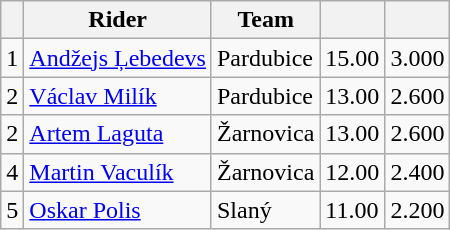<table class=wikitable>
<tr>
<th></th>
<th>Rider</th>
<th>Team</th>
<th></th>
<th></th>
</tr>
<tr>
<td align="center">1</td>
<td> <a href='#'>Andžejs Ļebedevs</a></td>
<td>Pardubice</td>
<td>15.00</td>
<td>3.000</td>
</tr>
<tr>
<td align="center">2</td>
<td> <a href='#'>Václav Milík</a></td>
<td>Pardubice</td>
<td>13.00</td>
<td>2.600</td>
</tr>
<tr>
<td align="center">2</td>
<td> <a href='#'>Artem Laguta</a></td>
<td> Žarnovica</td>
<td>13.00</td>
<td>2.600</td>
</tr>
<tr>
<td align="center">4</td>
<td> <a href='#'>Martin Vaculík</a></td>
<td> Žarnovica</td>
<td>12.00</td>
<td>2.400</td>
</tr>
<tr>
<td align="center">5</td>
<td> <a href='#'>Oskar Polis</a></td>
<td>Slaný</td>
<td>11.00</td>
<td>2.200</td>
</tr>
</table>
